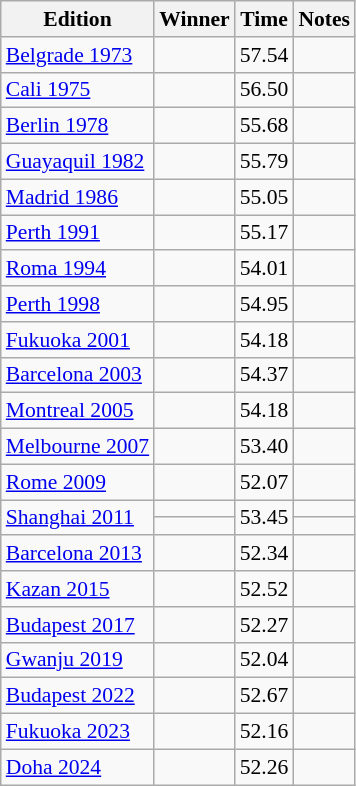<table class="wikitable" style="font-size:90%;">
<tr>
<th>Edition</th>
<th>Winner</th>
<th>Time</th>
<th>Notes</th>
</tr>
<tr>
<td> <a href='#'>Belgrade 1973</a></td>
<td></td>
<td align="center">57.54</td>
<td align="center"></td>
</tr>
<tr>
<td> <a href='#'>Cali 1975</a></td>
<td></td>
<td align="center">56.50</td>
<td align="center"></td>
</tr>
<tr>
<td> <a href='#'>Berlin 1978</a></td>
<td></td>
<td align="center">55.68</td>
<td align="center"></td>
</tr>
<tr>
<td> <a href='#'>Guayaquil 1982</a></td>
<td></td>
<td align="center">55.79</td>
<td align="center"></td>
</tr>
<tr>
<td> <a href='#'>Madrid 1986</a></td>
<td></td>
<td align="center">55.05</td>
<td align="center"></td>
</tr>
<tr>
<td> <a href='#'>Perth 1991</a></td>
<td></td>
<td align="center">55.17</td>
<td></td>
</tr>
<tr>
<td> <a href='#'>Roma 1994</a></td>
<td></td>
<td align="center">54.01</td>
<td align="center"></td>
</tr>
<tr>
<td> <a href='#'>Perth 1998</a></td>
<td></td>
<td align="center">54.95</td>
<td align="center"></td>
</tr>
<tr>
<td> <a href='#'>Fukuoka 2001</a></td>
<td></td>
<td align="center">54.18</td>
<td align="center"></td>
</tr>
<tr>
<td> <a href='#'>Barcelona 2003</a></td>
<td></td>
<td align="center">54.37</td>
<td></td>
</tr>
<tr>
<td> <a href='#'>Montreal 2005</a></td>
<td></td>
<td align="center">54.18</td>
<td align="center"></td>
</tr>
<tr>
<td> <a href='#'>Melbourne 2007</a></td>
<td></td>
<td align="center">53.40</td>
<td align="center"></td>
</tr>
<tr>
<td> <a href='#'>Rome 2009</a></td>
<td></td>
<td align="center">52.07</td>
<td align="center"></td>
</tr>
<tr>
<td rowspan="2"> <a href='#'>Shanghai 2011</a></td>
<td></td>
<td rowspan="2" align="center">53.45</td>
<td></td>
</tr>
<tr>
<td></td>
<td></td>
</tr>
<tr>
<td> <a href='#'>Barcelona 2013</a></td>
<td></td>
<td align="center">52.34</td>
<td></td>
</tr>
<tr>
<td> <a href='#'>Kazan 2015</a></td>
<td></td>
<td align="center">52.52</td>
<td></td>
</tr>
<tr>
<td> <a href='#'>Budapest 2017</a></td>
<td></td>
<td align="center">52.27</td>
<td></td>
</tr>
<tr>
<td> <a href='#'>Gwanju 2019</a></td>
<td></td>
<td align="center">52.04</td>
<td align="center"></td>
</tr>
<tr>
<td> <a href='#'>Budapest 2022</a></td>
<td></td>
<td align="center">52.67</td>
<td align="center"></td>
</tr>
<tr>
<td> <a href='#'>Fukuoka 2023</a></td>
<td></td>
<td align="center">52.16</td>
<td align="center"></td>
</tr>
<tr>
<td> <a href='#'>Doha 2024</a></td>
<td></td>
<td align="center">52.26</td>
<td align="center"></td>
</tr>
</table>
